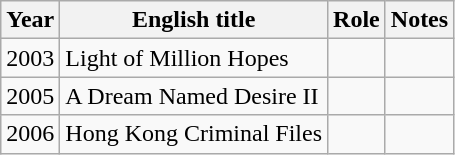<table class="wikitable">
<tr>
<th>Year</th>
<th>English title</th>
<th>Role</th>
<th>Notes</th>
</tr>
<tr>
<td>2003</td>
<td>Light of Million Hopes</td>
<td></td>
<td></td>
</tr>
<tr>
<td>2005</td>
<td>A Dream Named Desire II</td>
<td></td>
<td></td>
</tr>
<tr>
<td>2006</td>
<td>Hong Kong Criminal Files</td>
<td></td>
<td></td>
</tr>
</table>
